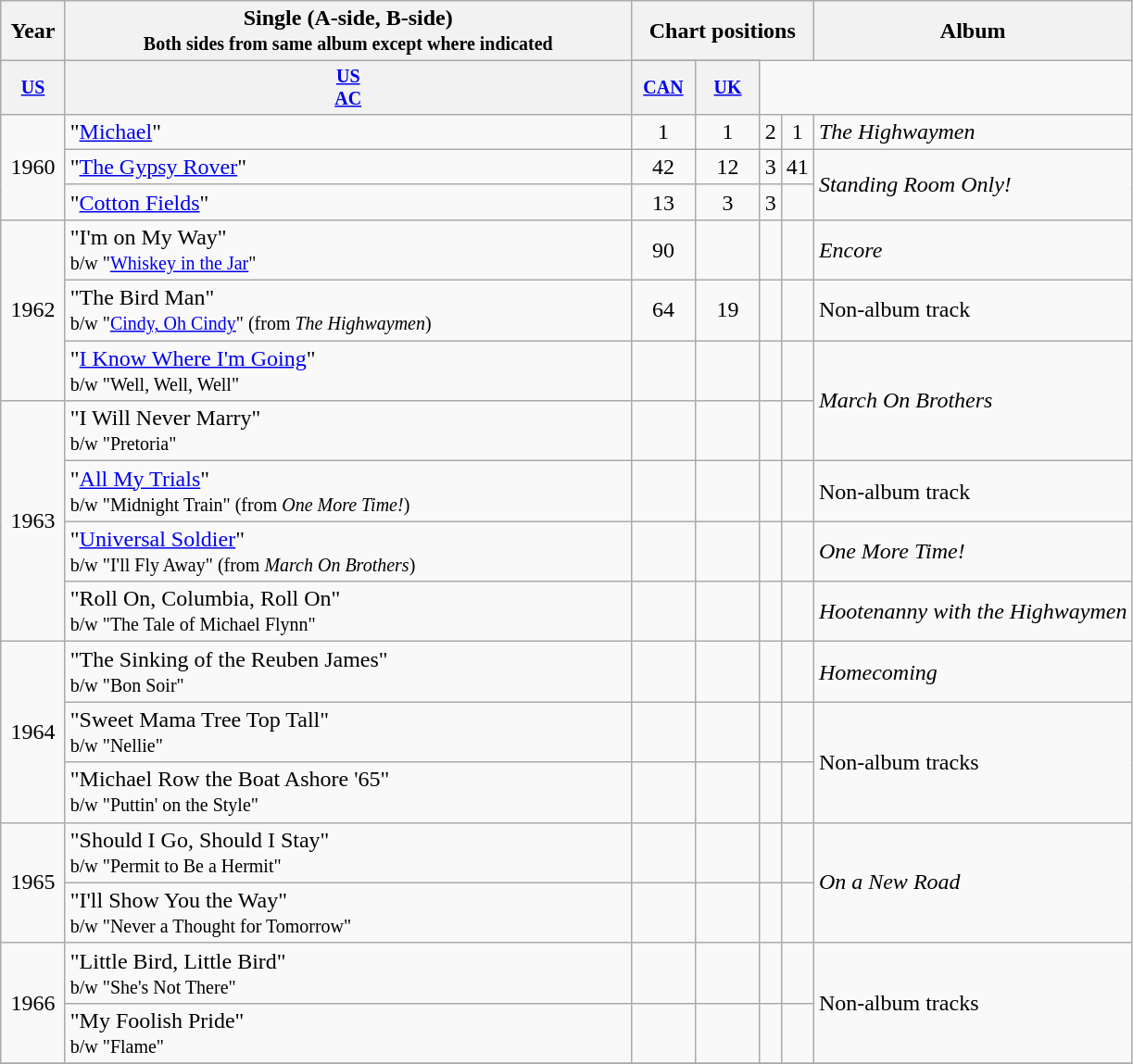<table class="wikitable" style="text-align:center;">
<tr>
<th rowspan="2">Year</th>
<th width="400" rowspan="2">Single (A-side, B-side)<br><small>Both sides from same album except where indicated</small></th>
<th colspan="4">Chart positions</th>
<th rowspan="2">Album</th>
</tr>
<tr>
</tr>
<tr style="font-size:smaller;">
<th width="40"><a href='#'>US</a></th>
<th width="40"><a href='#'>US<br>AC</a></th>
<th width="40"><a href='#'>CAN</a><br></th>
<th width="40"><a href='#'>UK</a></th>
</tr>
<tr>
<td rowspan="3">1960</td>
<td align="left">"<a href='#'>Michael</a>"</td>
<td align="center">1</td>
<td align="center">1</td>
<td align="center">2</td>
<td align="center">1</td>
<td align="left" rowspan="1"><em>The Highwaymen</em></td>
</tr>
<tr>
<td align="left">"<a href='#'>The Gypsy Rover</a>"</td>
<td align="center">42</td>
<td align="center">12</td>
<td align="center">3</td>
<td align="center">41</td>
<td align="left" rowspan="2"><em>Standing Room Only!</em></td>
</tr>
<tr>
<td align="left">"<a href='#'>Cotton Fields</a>"</td>
<td align="center">13</td>
<td align="center">3</td>
<td align="center">3</td>
<td align="center"></td>
</tr>
<tr>
<td rowspan="3">1962</td>
<td align="left">"I'm on My Way"<br><small>b/w "<a href='#'>Whiskey in the Jar</a>"</small></td>
<td align="center">90</td>
<td align="center"></td>
<td align="center"></td>
<td align="center"></td>
<td align="left"><em>Encore</em></td>
</tr>
<tr>
<td align="left">"The Bird Man"<br><small>b/w "<a href='#'>Cindy, Oh Cindy</a>" (from <em>The Highwaymen</em>)</small></td>
<td align="center">64</td>
<td align="center">19</td>
<td align="center"></td>
<td align="center"></td>
<td align="left">Non-album track</td>
</tr>
<tr>
<td align="left">"<a href='#'>I Know Where I'm Going</a>"<br><small>b/w "Well, Well, Well"</small></td>
<td align="center"></td>
<td align="center"></td>
<td align="center"></td>
<td align="center"></td>
<td align="left" rowspan="2"><em>March On Brothers</em></td>
</tr>
<tr>
<td rowspan="4">1963</td>
<td align="left">"I Will Never Marry"<br><small>b/w "Pretoria"</small></td>
<td align="center"></td>
<td align="center"></td>
<td align="center"></td>
<td align="center"></td>
</tr>
<tr>
<td align="left">"<a href='#'>All My Trials</a>"<br><small>b/w "Midnight Train" (from <em>One More Time!</em>)</small></td>
<td align="center"></td>
<td align="center"></td>
<td align="center"></td>
<td align="center"></td>
<td align="left">Non-album track</td>
</tr>
<tr>
<td align="left">"<a href='#'>Universal Soldier</a>"<br><small>b/w "I'll Fly Away" (from <em>March On Brothers</em>)</small></td>
<td align="center"></td>
<td align="center"></td>
<td align="center"></td>
<td align="center"></td>
<td align="left"><em>One More Time!</em></td>
</tr>
<tr>
<td align="left">"Roll On, Columbia, Roll On"<br><small>b/w "The Tale of Michael Flynn"</small></td>
<td align="center"></td>
<td align="center"></td>
<td align="center"></td>
<td align="center"></td>
<td align="left"><em>Hootenanny with the Highwaymen</em></td>
</tr>
<tr>
<td rowspan="3">1964</td>
<td align="left">"The Sinking of the Reuben James"<br><small>b/w "Bon Soir"</small></td>
<td align="center"></td>
<td align="center"></td>
<td align="center"></td>
<td align="center"></td>
<td align="left"><em>Homecoming</em></td>
</tr>
<tr>
<td align="left">"Sweet Mama Tree Top Tall"<br><small>b/w "Nellie"</small></td>
<td align="center"></td>
<td align="center"></td>
<td align="center"></td>
<td align="center"></td>
<td align="left" rowspan="2">Non-album tracks</td>
</tr>
<tr>
<td align="left">"Michael Row the Boat Ashore '65"<br><small>b/w "Puttin' on the Style"</small></td>
<td align="center"></td>
<td align="center"></td>
<td align="center"></td>
<td align="center"></td>
</tr>
<tr>
<td rowspan="2">1965</td>
<td align="left">"Should I Go, Should I Stay"<br><small>b/w "Permit to Be a Hermit"</small></td>
<td align="center"></td>
<td align="center"></td>
<td align="center"></td>
<td align="center"></td>
<td align="left" rowspan="2"><em>On a New Road</em></td>
</tr>
<tr>
<td align="left">"I'll Show You the Way"<br><small>b/w "Never a Thought for Tomorrow"</small></td>
<td align="center"></td>
<td align="center"></td>
<td align="center"></td>
<td align="center"></td>
</tr>
<tr>
<td rowspan="2">1966</td>
<td align="left">"Little Bird, Little Bird"<br><small>b/w "She's Not There"</small></td>
<td align="center"></td>
<td align="center"></td>
<td align="center"></td>
<td align="center"></td>
<td align="left" rowspan="2">Non-album tracks</td>
</tr>
<tr>
<td align="left">"My Foolish Pride"<br><small>b/w "Flame"</small></td>
<td align="center"></td>
<td align="center"></td>
<td align="center"></td>
<td align="center"></td>
</tr>
<tr>
</tr>
</table>
